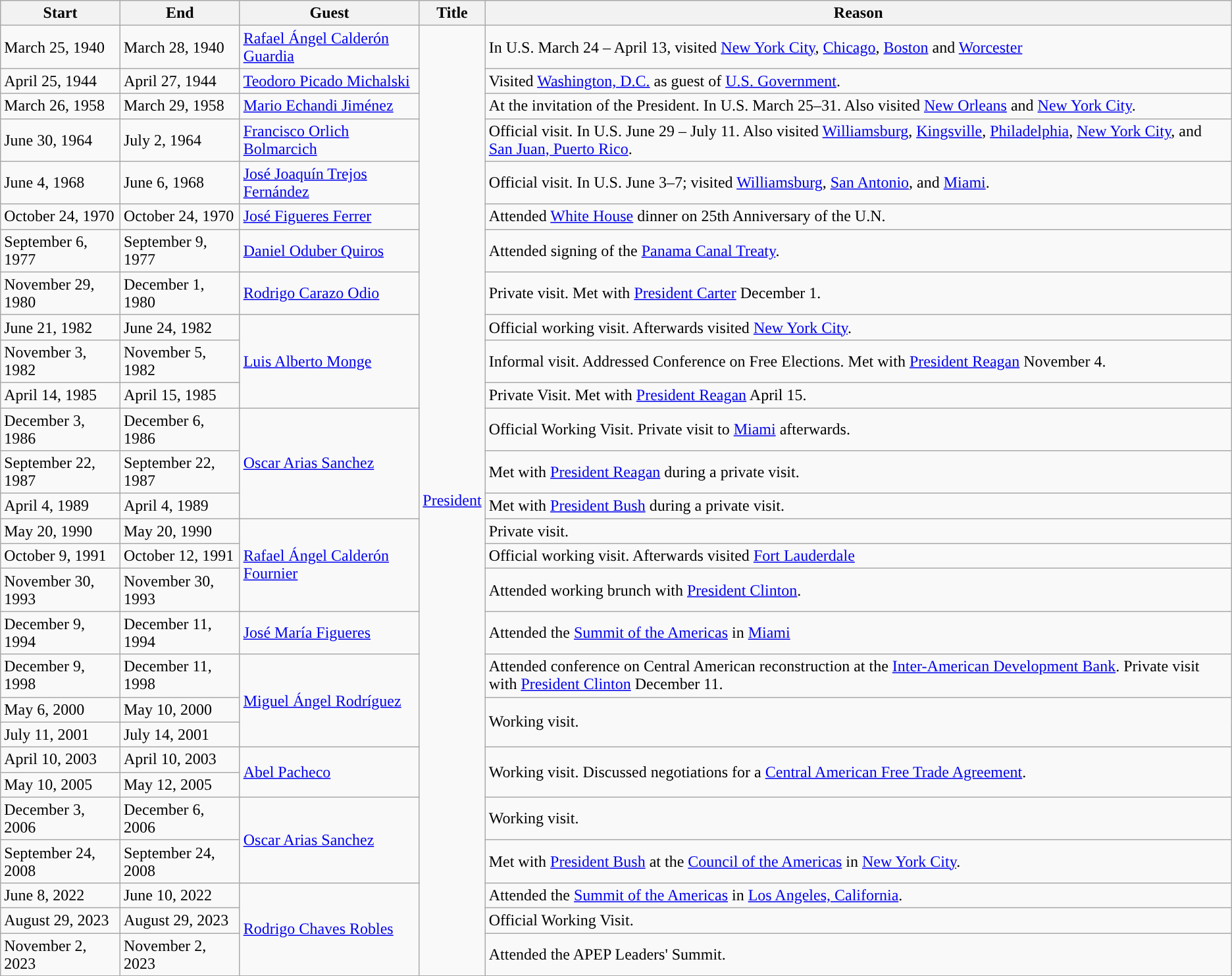<table class="wikitable sortable">
<tr>
<th>Start</th>
<th>End</th>
<th>Guest</th>
<th>Title</th>
<th>Reason</th>
</tr>
<tr>
<td>March 25, 1940</td>
<td>March 28, 1940</td>
<td><a href='#'>Rafael Ángel Calderón Guardia</a></td>
<td rowspan=28><a href='#'>President</a></td>
<td>In U.S. March 24 – April 13, visited <a href='#'>New York City</a>, <a href='#'>Chicago</a>, <a href='#'>Boston</a> and <a href='#'>Worcester</a></td>
</tr>
<tr>
<td>April 25, 1944</td>
<td>April 27, 1944</td>
<td><a href='#'>Teodoro Picado Michalski</a></td>
<td>Visited <a href='#'>Washington, D.C.</a> as guest of <a href='#'>U.S. Government</a>.</td>
</tr>
<tr>
<td>March 26, 1958</td>
<td>March 29, 1958</td>
<td><a href='#'>Mario Echandi Jiménez</a></td>
<td>At the invitation of the President. In U.S. March 25–31. Also visited <a href='#'>New Orleans</a> and <a href='#'>New York City</a>.</td>
</tr>
<tr>
<td>June 30, 1964</td>
<td>July 2, 1964</td>
<td><a href='#'>Francisco Orlich Bolmarcich</a></td>
<td>Official visit. In U.S. June 29 – July 11. Also visited <a href='#'>Williamsburg</a>, <a href='#'>Kingsville</a>, <a href='#'>Philadelphia</a>, <a href='#'>New York City</a>, and <a href='#'>San Juan, Puerto Rico</a>.</td>
</tr>
<tr>
<td>June 4, 1968</td>
<td>June 6, 1968</td>
<td><a href='#'>José Joaquín Trejos Fernández</a></td>
<td>Official visit. In U.S. June 3–7; visited <a href='#'>Williamsburg</a>, <a href='#'>San Antonio</a>, and <a href='#'>Miami</a>.</td>
</tr>
<tr>
<td>October 24, 1970</td>
<td>October 24, 1970</td>
<td><a href='#'>José Figueres Ferrer</a></td>
<td>Attended <a href='#'>White House</a> dinner on 25th Anniversary of the U.N.</td>
</tr>
<tr>
<td>September 6, 1977</td>
<td>September 9, 1977</td>
<td><a href='#'>Daniel Oduber Quiros</a></td>
<td>Attended signing of the <a href='#'>Panama Canal Treaty</a>.</td>
</tr>
<tr>
<td>November 29, 1980</td>
<td>December 1, 1980</td>
<td><a href='#'>Rodrigo Carazo Odio</a></td>
<td>Private visit. Met with <a href='#'>President Carter</a> December 1.</td>
</tr>
<tr>
<td>June 21, 1982</td>
<td>June 24, 1982</td>
<td rowspan=3><a href='#'>Luis Alberto Monge</a></td>
<td>Official working visit. Afterwards visited <a href='#'>New York City</a>.</td>
</tr>
<tr>
<td>November 3, 1982</td>
<td>November 5, 1982</td>
<td>Informal visit. Addressed Conference on Free Elections. Met with <a href='#'>President Reagan</a> November 4.</td>
</tr>
<tr>
<td>April 14, 1985</td>
<td>April 15, 1985</td>
<td>Private Visit. Met with <a href='#'>President Reagan</a> April 15.</td>
</tr>
<tr>
<td>December 3, 1986</td>
<td>December 6, 1986</td>
<td rowspan=3><a href='#'>Oscar Arias Sanchez</a></td>
<td>Official Working Visit. Private visit to <a href='#'>Miami</a> afterwards.</td>
</tr>
<tr>
<td>September 22, 1987</td>
<td>September 22, 1987</td>
<td>Met with <a href='#'>President Reagan</a> during a private visit.</td>
</tr>
<tr>
<td>April 4, 1989</td>
<td>April 4, 1989</td>
<td>Met with <a href='#'>President Bush</a> during a private visit.</td>
</tr>
<tr>
<td>May 20, 1990</td>
<td>May 20, 1990</td>
<td rowspan=3><a href='#'>Rafael Ángel Calderón Fournier</a></td>
<td>Private visit.</td>
</tr>
<tr>
<td>October 9, 1991</td>
<td>October 12, 1991</td>
<td>Official working visit. Afterwards visited <a href='#'>Fort Lauderdale</a></td>
</tr>
<tr>
<td>November 30, 1993</td>
<td>November 30, 1993</td>
<td>Attended working brunch with <a href='#'>President Clinton</a>.</td>
</tr>
<tr>
<td>December 9, 1994</td>
<td>December 11, 1994</td>
<td><a href='#'>José María Figueres</a></td>
<td>Attended the <a href='#'>Summit of the Americas</a> in <a href='#'>Miami</a></td>
</tr>
<tr>
<td>December 9, 1998</td>
<td>December 11, 1998</td>
<td rowspan=3><a href='#'>Miguel Ángel Rodríguez</a></td>
<td>Attended conference on Central American reconstruction at the <a href='#'>Inter-American Development Bank</a>. Private visit with <a href='#'>President Clinton</a> December 11.</td>
</tr>
<tr>
<td>May 6, 2000</td>
<td>May 10, 2000</td>
<td rowspan=2>Working visit.</td>
</tr>
<tr>
<td>July 11, 2001</td>
<td>July 14, 2001</td>
</tr>
<tr>
<td>April 10, 2003</td>
<td>April 10, 2003</td>
<td rowspan=2><a href='#'>Abel Pacheco</a></td>
<td rowspan=2>Working visit. Discussed negotiations for a <a href='#'>Central American Free Trade Agreement</a>.</td>
</tr>
<tr>
<td>May 10, 2005</td>
<td>May 12, 2005</td>
</tr>
<tr>
<td>December 3, 2006</td>
<td>December 6, 2006</td>
<td rowspan=2><a href='#'>Oscar Arias Sanchez</a></td>
<td>Working visit.</td>
</tr>
<tr>
<td>September 24, 2008</td>
<td>September 24, 2008</td>
<td>Met with <a href='#'>President Bush</a> at the <a href='#'>Council of the Americas</a> in <a href='#'>New York City</a>.</td>
</tr>
<tr>
<td>June 8, 2022</td>
<td>June 10, 2022</td>
<td rowspan=3><a href='#'>Rodrigo Chaves Robles</a></td>
<td>Attended the <a href='#'>Summit of the Americas</a> in <a href='#'>Los Angeles, California</a>.</td>
</tr>
<tr>
<td>August 29, 2023</td>
<td>August 29, 2023</td>
<td>Official Working Visit.</td>
</tr>
<tr>
<td>November 2, 2023</td>
<td>November 2, 2023</td>
<td>Attended the APEP Leaders' Summit.</td>
</tr>
</table>
